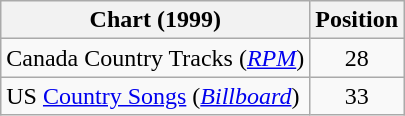<table class="wikitable sortable">
<tr>
<th scope="col">Chart (1999)</th>
<th scope="col">Position</th>
</tr>
<tr>
<td>Canada Country Tracks (<em><a href='#'>RPM</a></em>)</td>
<td align="center">28</td>
</tr>
<tr>
<td>US <a href='#'>Country Songs</a> (<em><a href='#'>Billboard</a></em>)</td>
<td align="center">33</td>
</tr>
</table>
